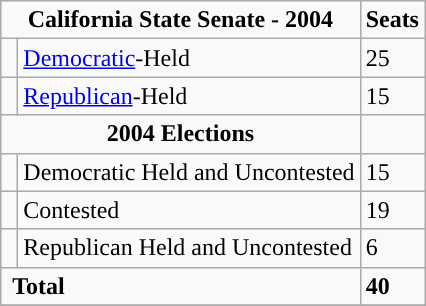<table class="wikitable">
<tr>
<td colspan="2" rowspan="1" align="center" valign="top"><strong>California State Senate - 2004</strong></td>
<td style="vertical-align:top;"><strong>Seats</strong><br></td>
</tr>
<tr>
<td style="background-color:"> </td>
<td><a href='#'>Democratic</a>-Held</td>
<td>25</td>
</tr>
<tr>
<td style="background-color:"> </td>
<td><a href='#'>Republican</a>-Held</td>
<td>15</td>
</tr>
<tr>
<td colspan="2" rowspan="1" align="center"><strong>2004 Elections</strong></td>
</tr>
<tr>
<td style="background-color:"> </td>
<td>Democratic Held and Uncontested</td>
<td>15</td>
</tr>
<tr>
<td style="background-color:"> </td>
<td>Contested</td>
<td>19</td>
</tr>
<tr>
<td style="background-color:"> </td>
<td>Republican Held and Uncontested</td>
<td>6</td>
</tr>
<tr>
<td colspan="2" rowspan="1"> <strong>Total</strong><br></td>
<td><strong>40</strong></td>
</tr>
<tr>
</tr>
</table>
